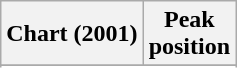<table class="wikitable sortable plainrowheaders">
<tr>
<th>Chart (2001)</th>
<th>Peak<br>position</th>
</tr>
<tr>
</tr>
<tr>
</tr>
<tr>
</tr>
</table>
